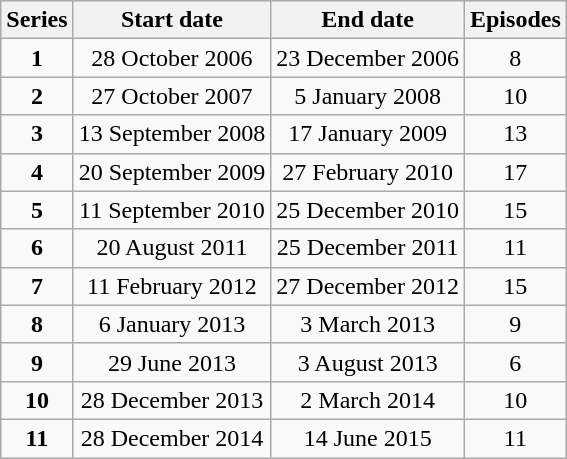<table class="wikitable" style="text-align:center;">
<tr>
<th>Series</th>
<th>Start date</th>
<th>End date</th>
<th>Episodes</th>
</tr>
<tr>
<td><strong>1</strong></td>
<td>28 October 2006</td>
<td>23 December 2006</td>
<td>8</td>
</tr>
<tr>
<td><strong>2</strong></td>
<td>27 October 2007</td>
<td>5 January 2008</td>
<td>10</td>
</tr>
<tr>
<td><strong>3</strong></td>
<td>13 September 2008</td>
<td>17 January 2009</td>
<td>13</td>
</tr>
<tr>
<td><strong>4</strong></td>
<td>20 September 2009</td>
<td>27 February 2010</td>
<td>17</td>
</tr>
<tr>
<td><strong>5</strong></td>
<td>11 September 2010</td>
<td>25 December 2010</td>
<td>15</td>
</tr>
<tr>
<td><strong>6</strong></td>
<td>20 August 2011</td>
<td>25 December 2011</td>
<td>11</td>
</tr>
<tr>
<td><strong>7</strong></td>
<td>11 February 2012</td>
<td>27 December 2012</td>
<td>15</td>
</tr>
<tr>
<td><strong>8</strong></td>
<td>6 January 2013</td>
<td>3 March 2013</td>
<td>9</td>
</tr>
<tr>
<td><strong>9</strong></td>
<td>29 June 2013</td>
<td>3 August 2013</td>
<td>6</td>
</tr>
<tr>
<td><strong>10</strong></td>
<td>28 December 2013</td>
<td>2 March 2014</td>
<td>10</td>
</tr>
<tr>
<td><strong>11</strong></td>
<td>28 December 2014</td>
<td>14 June 2015</td>
<td>11</td>
</tr>
</table>
